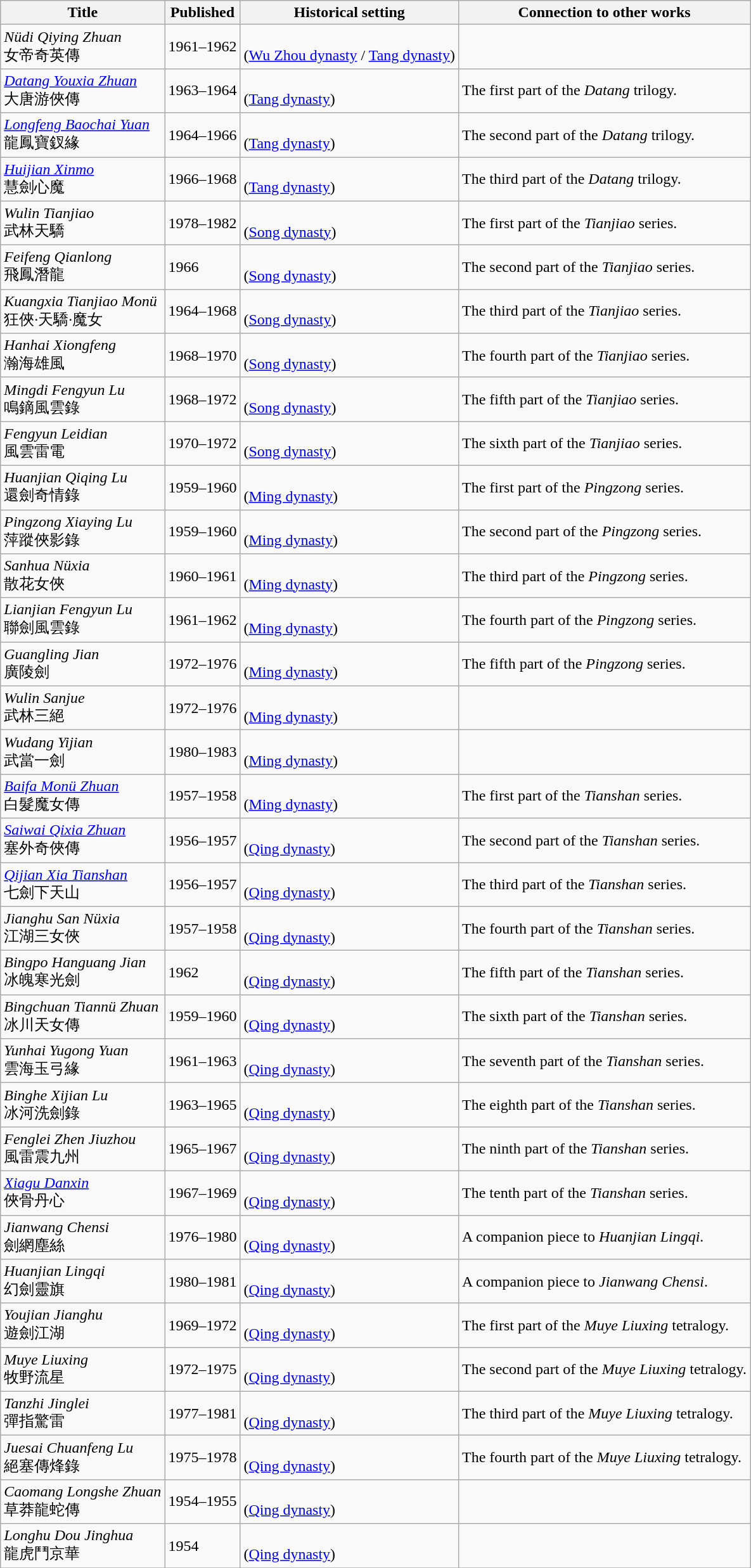<table class="wikitable sortable">
<tr>
<th>Title</th>
<th>Published</th>
<th>Historical setting</th>
<th>Connection to other works</th>
</tr>
<tr>
<td><em>Nüdi Qiying Zhuan</em><br>女帝奇英傳</td>
<td>1961–1962</td>
<td><br>(<a href='#'>Wu Zhou dynasty</a> / <a href='#'>Tang dynasty</a>)</td>
<td></td>
</tr>
<tr>
<td><em><a href='#'>Datang Youxia Zhuan</a></em><br>大唐游俠傳</td>
<td>1963–1964</td>
<td><br>(<a href='#'>Tang dynasty</a>)</td>
<td>The first part of the <em>Datang</em> trilogy.</td>
</tr>
<tr>
<td><em><a href='#'>Longfeng Baochai Yuan</a></em><br>龍鳳寶釵緣</td>
<td>1964–1966</td>
<td><br>(<a href='#'>Tang dynasty</a>)</td>
<td>The second part of the <em>Datang</em> trilogy.</td>
</tr>
<tr>
<td><em><a href='#'>Huijian Xinmo</a></em><br>慧劍心魔</td>
<td>1966–1968</td>
<td><br>(<a href='#'>Tang dynasty</a>)</td>
<td>The third part of the <em>Datang</em> trilogy.</td>
</tr>
<tr>
<td><em>Wulin Tianjiao</em><br>武林天驕</td>
<td>1978–1982</td>
<td><br>(<a href='#'>Song dynasty</a>)</td>
<td>The first part of the <em>Tianjiao</em> series.</td>
</tr>
<tr>
<td><em>Feifeng Qianlong</em><br>飛鳳潛龍</td>
<td>1966</td>
<td><br>(<a href='#'>Song dynasty</a>)</td>
<td>The second part of the <em>Tianjiao</em> series.</td>
</tr>
<tr>
<td><em>Kuangxia Tianjiao Monü</em><br>狂俠·天驕·魔女</td>
<td>1964–1968</td>
<td><br>(<a href='#'>Song dynasty</a>)</td>
<td>The third part of the <em>Tianjiao</em> series.</td>
</tr>
<tr>
<td><em>Hanhai Xiongfeng</em><br>瀚海雄風</td>
<td>1968–1970</td>
<td><br>(<a href='#'>Song dynasty</a>)</td>
<td>The fourth part of the <em>Tianjiao</em> series.</td>
</tr>
<tr>
<td><em>Mingdi Fengyun Lu</em><br>鳴鏑風雲錄</td>
<td>1968–1972</td>
<td><br>(<a href='#'>Song dynasty</a>)</td>
<td>The fifth part of the <em>Tianjiao</em> series.</td>
</tr>
<tr>
<td><em>Fengyun Leidian</em><br>風雲雷電</td>
<td>1970–1972</td>
<td><br>(<a href='#'>Song dynasty</a>)</td>
<td>The sixth part of the <em>Tianjiao</em> series.</td>
</tr>
<tr>
<td><em>Huanjian Qiqing Lu</em><br>還劍奇情錄</td>
<td>1959–1960</td>
<td><br>(<a href='#'>Ming dynasty</a>)</td>
<td>The first part of the <em>Pingzong</em> series.</td>
</tr>
<tr>
<td><em>Pingzong Xiaying Lu</em><br>萍蹤俠影錄</td>
<td>1959–1960</td>
<td><br>(<a href='#'>Ming dynasty</a>)</td>
<td>The second part of the <em>Pingzong</em> series.</td>
</tr>
<tr>
<td><em>Sanhua Nüxia</em><br>散花女俠</td>
<td>1960–1961</td>
<td><br>(<a href='#'>Ming dynasty</a>)</td>
<td>The third part of the <em>Pingzong</em> series.</td>
</tr>
<tr>
<td><em>Lianjian Fengyun Lu</em><br>聯劍風雲錄</td>
<td>1961–1962</td>
<td><br>(<a href='#'>Ming dynasty</a>)</td>
<td>The fourth part of the <em>Pingzong</em> series.</td>
</tr>
<tr>
<td><em>Guangling Jian</em><br>廣陵劍</td>
<td>1972–1976</td>
<td><br>(<a href='#'>Ming dynasty</a>)</td>
<td>The fifth part of the <em>Pingzong</em> series.</td>
</tr>
<tr>
<td><em>Wulin Sanjue</em><br>武林三絕</td>
<td>1972–1976</td>
<td><br>(<a href='#'>Ming dynasty</a>)</td>
<td></td>
</tr>
<tr>
<td><em>Wudang Yijian</em><br>武當一劍</td>
<td>1980–1983</td>
<td><br>(<a href='#'>Ming dynasty</a>)</td>
<td></td>
</tr>
<tr>
<td><em><a href='#'>Baifa Monü Zhuan</a></em><br>白髮魔女傳</td>
<td>1957–1958</td>
<td><br>(<a href='#'>Ming dynasty</a>)</td>
<td>The first part of the <em>Tianshan</em> series.</td>
</tr>
<tr>
<td><em><a href='#'>Saiwai Qixia Zhuan</a></em><br>塞外奇俠傳</td>
<td>1956–1957</td>
<td><br>(<a href='#'>Qing dynasty</a>)</td>
<td>The second part of the <em>Tianshan</em> series.</td>
</tr>
<tr>
<td><em><a href='#'>Qijian Xia Tianshan</a></em><br>七劍下天山</td>
<td>1956–1957</td>
<td><br>(<a href='#'>Qing dynasty</a>)</td>
<td>The third part of the <em>Tianshan</em> series.</td>
</tr>
<tr>
<td><em>Jianghu San Nüxia</em><br>江湖三女俠</td>
<td>1957–1958</td>
<td><br>(<a href='#'>Qing dynasty</a>)</td>
<td>The fourth part of the <em>Tianshan</em> series.</td>
</tr>
<tr>
<td><em>Bingpo Hanguang Jian</em><br>冰魄寒光劍</td>
<td>1962</td>
<td><br>(<a href='#'>Qing dynasty</a>)</td>
<td>The fifth part of the <em>Tianshan</em> series.</td>
</tr>
<tr>
<td><em>Bingchuan Tiannü Zhuan</em><br>冰川天女傳</td>
<td>1959–1960</td>
<td><br>(<a href='#'>Qing dynasty</a>)</td>
<td>The sixth part of the <em>Tianshan</em> series.</td>
</tr>
<tr>
<td><em>Yunhai Yugong Yuan</em><br>雲海玉弓緣</td>
<td>1961–1963</td>
<td><br>(<a href='#'>Qing dynasty</a>)</td>
<td>The seventh part of the <em>Tianshan</em> series.</td>
</tr>
<tr>
<td><em>Binghe Xijian Lu</em><br>冰河洗劍錄</td>
<td>1963–1965</td>
<td><br>(<a href='#'>Qing dynasty</a>)</td>
<td>The eighth part of the <em>Tianshan</em> series.</td>
</tr>
<tr>
<td><em>Fenglei Zhen Jiuzhou</em><br>風雷震九州</td>
<td>1965–1967</td>
<td><br>(<a href='#'>Qing dynasty</a>)</td>
<td>The ninth part of the <em>Tianshan</em> series.</td>
</tr>
<tr>
<td><em><a href='#'>Xiagu Danxin</a></em><br>俠骨丹心</td>
<td>1967–1969</td>
<td><br>(<a href='#'>Qing dynasty</a>)</td>
<td>The tenth part of the <em>Tianshan</em> series.</td>
</tr>
<tr>
<td><em>Jianwang Chensi</em><br>劍網塵絲</td>
<td>1976–1980</td>
<td><br>(<a href='#'>Qing dynasty</a>)</td>
<td>A companion piece to <em>Huanjian Lingqi</em>.</td>
</tr>
<tr>
<td><em>Huanjian Lingqi</em><br>幻劍靈旗</td>
<td>1980–1981</td>
<td><br>(<a href='#'>Qing dynasty</a>)</td>
<td>A companion piece to <em>Jianwang Chensi</em>.</td>
</tr>
<tr>
<td><em>Youjian Jianghu</em><br>遊劍江湖</td>
<td>1969–1972</td>
<td><br>(<a href='#'>Qing dynasty</a>)</td>
<td>The first part of the <em>Muye Liuxing</em> tetralogy.</td>
</tr>
<tr>
<td><em>Muye Liuxing</em><br>牧野流星</td>
<td>1972–1975</td>
<td><br>(<a href='#'>Qing dynasty</a>)</td>
<td>The second part of the <em>Muye Liuxing</em> tetralogy.</td>
</tr>
<tr>
<td><em>Tanzhi Jinglei</em><br>彈指驚雷</td>
<td>1977–1981</td>
<td><br>(<a href='#'>Qing dynasty</a>)</td>
<td>The third part of the <em>Muye Liuxing</em> tetralogy.</td>
</tr>
<tr>
<td><em>Juesai Chuanfeng Lu</em><br>絕塞傳烽錄</td>
<td>1975–1978</td>
<td><br>(<a href='#'>Qing dynasty</a>)</td>
<td>The fourth part of the <em>Muye Liuxing</em> tetralogy.</td>
</tr>
<tr>
<td><em>Caomang Longshe Zhuan</em><br>草莽龍蛇傳</td>
<td>1954–1955</td>
<td><br>(<a href='#'>Qing dynasty</a>)</td>
<td></td>
</tr>
<tr>
<td><em>Longhu Dou Jinghua</em><br>龍虎鬥京華</td>
<td>1954</td>
<td><br>(<a href='#'>Qing dynasty</a>)</td>
<td></td>
</tr>
<tr>
</tr>
</table>
